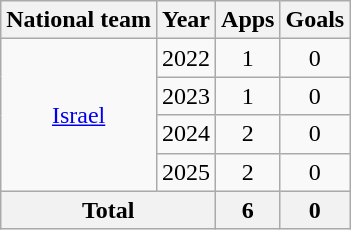<table class="wikitable" style="text-align:center">
<tr>
<th>National team</th>
<th>Year</th>
<th>Apps</th>
<th>Goals</th>
</tr>
<tr>
<td rowspan="4"><a href='#'>Israel</a></td>
<td>2022</td>
<td>1</td>
<td>0</td>
</tr>
<tr>
<td>2023</td>
<td>1</td>
<td>0</td>
</tr>
<tr>
<td>2024</td>
<td>2</td>
<td>0</td>
</tr>
<tr>
<td>2025</td>
<td>2</td>
<td>0</td>
</tr>
<tr>
<th colspan="2">Total</th>
<th>6</th>
<th>0</th>
</tr>
</table>
